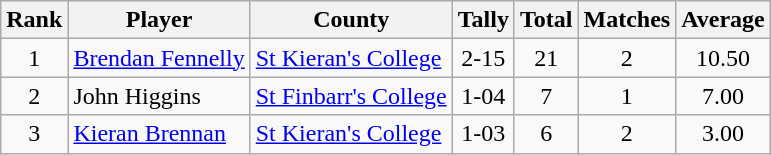<table class="wikitable">
<tr>
<th>Rank</th>
<th>Player</th>
<th>County</th>
<th>Tally</th>
<th>Total</th>
<th>Matches</th>
<th>Average</th>
</tr>
<tr>
<td rowspan=1 align=center>1</td>
<td><a href='#'>Brendan Fennelly</a></td>
<td><a href='#'>St Kieran's College</a></td>
<td align=center>2-15</td>
<td align=center>21</td>
<td align=center>2</td>
<td align=center>10.50</td>
</tr>
<tr>
<td rowspan=1 align=center>2</td>
<td>John Higgins</td>
<td><a href='#'>St Finbarr's College</a></td>
<td align=center>1-04</td>
<td align=center>7</td>
<td align=center>1</td>
<td align=center>7.00</td>
</tr>
<tr>
<td rowspan=1 align=center>3</td>
<td><a href='#'>Kieran Brennan</a></td>
<td><a href='#'>St Kieran's College</a></td>
<td align=center>1-03</td>
<td align=center>6</td>
<td align=center>2</td>
<td align=center>3.00</td>
</tr>
</table>
